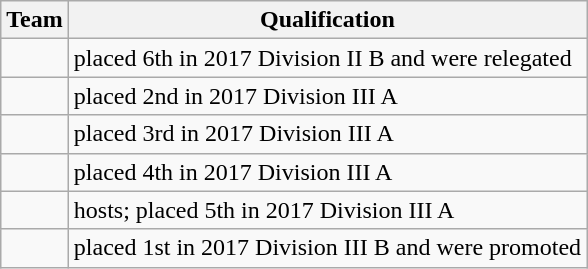<table class="wikitable">
<tr>
<th>Team</th>
<th>Qualification</th>
</tr>
<tr>
<td></td>
<td>placed 6th in 2017 Division II B and were relegated</td>
</tr>
<tr>
<td></td>
<td>placed 2nd in 2017 Division III A</td>
</tr>
<tr>
<td></td>
<td>placed 3rd in 2017 Division III A</td>
</tr>
<tr>
<td></td>
<td>placed 4th in 2017 Division III A</td>
</tr>
<tr>
<td></td>
<td>hosts; placed 5th in 2017 Division III A</td>
</tr>
<tr>
<td></td>
<td>placed 1st in 2017 Division III B and were promoted</td>
</tr>
</table>
